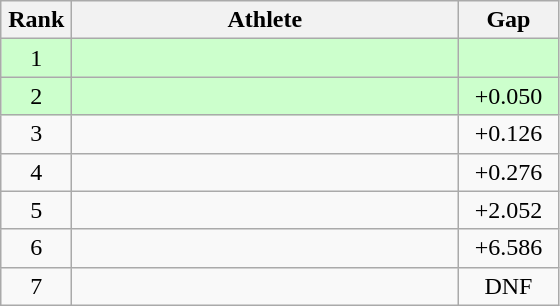<table class=wikitable style="text-align:center">
<tr>
<th width=40>Rank</th>
<th width=250>Athlete</th>
<th width=60>Gap</th>
</tr>
<tr bgcolor="ccffcc">
<td>1</td>
<td align=left></td>
<td></td>
</tr>
<tr bgcolor="ccffcc">
<td>2</td>
<td align=left></td>
<td>+0.050</td>
</tr>
<tr>
<td>3</td>
<td align=left></td>
<td>+0.126</td>
</tr>
<tr>
<td>4</td>
<td align=left></td>
<td>+0.276</td>
</tr>
<tr>
<td>5</td>
<td align=left></td>
<td>+2.052</td>
</tr>
<tr>
<td>6</td>
<td align=left></td>
<td>+6.586</td>
</tr>
<tr>
<td>7</td>
<td align=left></td>
<td>DNF</td>
</tr>
</table>
